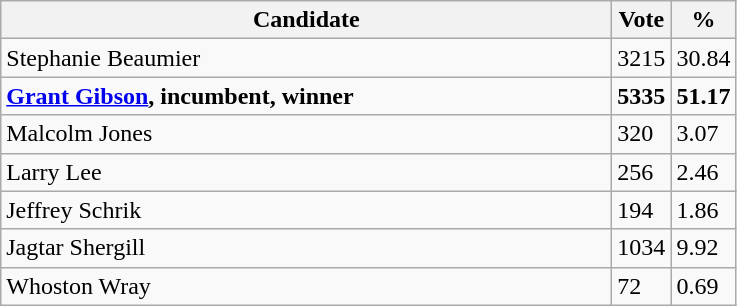<table class="wikitable">
<tr>
<th bgcolor="#DDDDFF" width="400px">Candidate</th>
<th bgcolor="#DDDDFF">Vote</th>
<th bgcolor="#DDDDFF">%</th>
</tr>
<tr>
<td>Stephanie Beaumier <small></small></td>
<td>3215</td>
<td>30.84</td>
</tr>
<tr>
<td><strong><a href='#'>Grant Gibson</a>, incumbent, winner</strong></td>
<td><strong>5335</strong></td>
<td><strong>51.17</strong></td>
</tr>
<tr>
<td>Malcolm Jones <small></small></td>
<td>320</td>
<td>3.07</td>
</tr>
<tr>
<td>Larry Lee <small></small></td>
<td>256</td>
<td>2.46</td>
</tr>
<tr>
<td>Jeffrey Schrik <small> </small></td>
<td>194</td>
<td>1.86</td>
</tr>
<tr>
<td>Jagtar Shergill <small></small></td>
<td>1034</td>
<td>9.92</td>
</tr>
<tr>
<td>Whoston Wray</td>
<td>72</td>
<td>0.69</td>
</tr>
</table>
